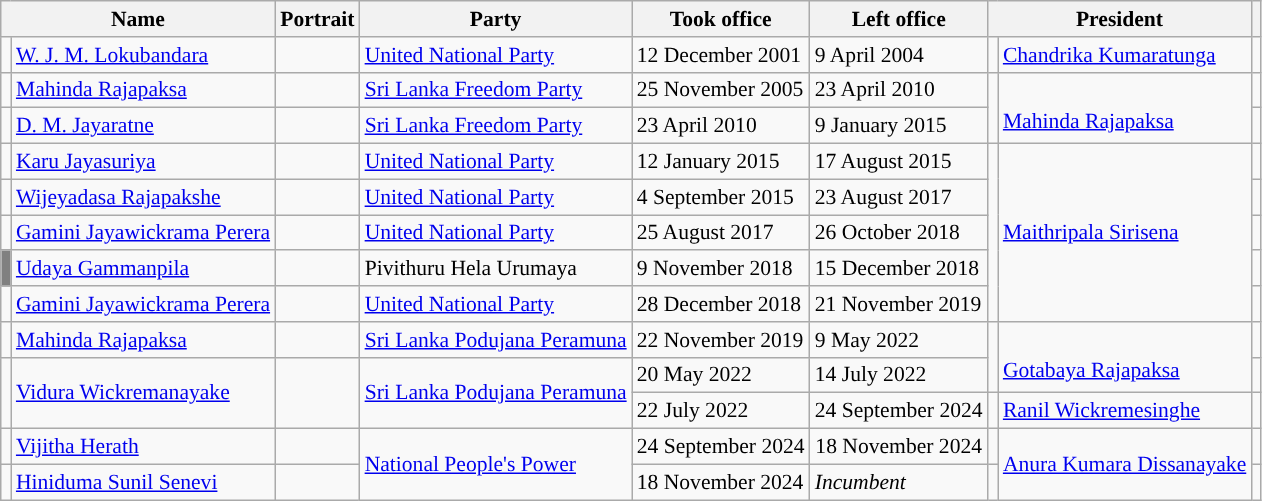<table class="wikitable sortable" style="font-size:90%; text-align:left;">
<tr>
<th colspan="2">Name</th>
<th>Portrait</th>
<th>Party</th>
<th>Took office</th>
<th>Left office</th>
<th colspan="2">President</th>
<th></th>
</tr>
<tr>
<td rowspan="1" style="background:"></td>
<td><a href='#'>W. J. M. Lokubandara</a></td>
<td></td>
<td><a href='#'>United National Party</a></td>
<td>12 December 2001</td>
<td>9 April 2004</td>
<td rowspan="1" style="background:"></td>
<td><a href='#'>Chandrika Kumaratunga</a></td>
<td></td>
</tr>
<tr>
<td style="background:"></td>
<td><a href='#'>Mahinda Rajapaksa</a></td>
<td></td>
<td><a href='#'>Sri Lanka Freedom Party</a></td>
<td>25 November 2005</td>
<td>23 April 2010</td>
<td rowspan="2" style="background:"></td>
<td rowspan="2" style="background:; color:;" !align="center"><br><a href='#'>Mahinda Rajapaksa</a></td>
<td></td>
</tr>
<tr>
<td style="background:"></td>
<td><a href='#'>D. M. Jayaratne</a></td>
<td></td>
<td><a href='#'>Sri Lanka Freedom Party</a></td>
<td>23 April 2010</td>
<td>9 January 2015</td>
<td></td>
</tr>
<tr>
<td style="background:"></td>
<td><a href='#'>Karu Jayasuriya</a></td>
<td></td>
<td><a href='#'>United National Party</a></td>
<td>12 January 2015</td>
<td>17 August 2015</td>
<td rowspan="5" style="background:"></td>
<td rowspan="5" style="background:; color:;" !align="center"><a href='#'>Maithripala Sirisena</a></td>
<td></td>
</tr>
<tr>
<td style="background:"></td>
<td><a href='#'>Wijeyadasa Rajapakshe</a></td>
<td></td>
<td><a href='#'>United National Party</a></td>
<td>4 September 2015</td>
<td>23 August 2017</td>
<td></td>
</tr>
<tr>
<td style="background:"></td>
<td><a href='#'>Gamini Jayawickrama Perera</a></td>
<td></td>
<td><a href='#'>United National Party</a></td>
<td>25 August 2017</td>
<td>26 October 2018</td>
<td></td>
</tr>
<tr>
<td style="background:gray"></td>
<td><a href='#'>Udaya Gammanpila</a></td>
<td></td>
<td>Pivithuru Hela Urumaya</td>
<td>9 November 2018</td>
<td>15 December 2018</td>
<td></td>
</tr>
<tr>
<td style="background:"></td>
<td><a href='#'>Gamini Jayawickrama Perera</a></td>
<td></td>
<td><a href='#'>United National Party</a></td>
<td>28 December 2018</td>
<td>21 November 2019</td>
<td></td>
</tr>
<tr>
<td style="background:"></td>
<td><a href='#'>Mahinda Rajapaksa</a></td>
<td></td>
<td><a href='#'>Sri Lanka Podujana Peramuna</a></td>
<td>22 November 2019</td>
<td>9 May 2022</td>
<td rowspan="2" style="background:"></td>
<td rowspan="2" style="background:; color:;" !align="center"><br><a href='#'>Gotabaya Rajapaksa</a></td>
<td></td>
</tr>
<tr>
<td rowspan="2" style="background:"></td>
<td rowspan="2"><a href='#'>Vidura Wickremanayake</a></td>
<td rowspan="2"></td>
<td rowspan="2"><a href='#'>Sri Lanka Podujana Peramuna</a></td>
<td>20 May 2022</td>
<td>14 July 2022</td>
<td></td>
</tr>
<tr>
<td>22 July 2022</td>
<td>24 September 2024</td>
<td style="background:"></td>
<td><a href='#'>Ranil Wickremesinghe</a></td>
<td></td>
</tr>
<tr>
<td style="background:"></td>
<td><a href='#'>Vijitha Herath</a></td>
<td></td>
<td rowspan="2"><a href='#'>National People's Power</a></td>
<td>24 September 2024</td>
<td align="center">18 November 2024</td>
<td style="background:"></td>
<td rowspan="2"><a href='#'>Anura Kumara Dissanayake</a></td>
<td></td>
</tr>
<tr>
<td style="background:"></td>
<td><a href='#'>Hiniduma Sunil Senevi</a></td>
<td></td>
<td>18 November 2024</td>
<td><em>Incumbent</em></td>
<td style="background:"></td>
<td></td>
</tr>
</table>
